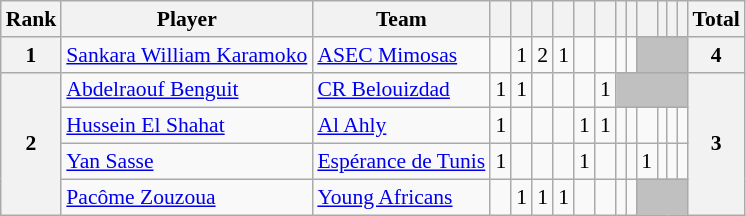<table class="wikitable" style="text-align:center; font-size:90%">
<tr>
<th>Rank</th>
<th>Player</th>
<th>Team</th>
<th></th>
<th></th>
<th></th>
<th></th>
<th></th>
<th></th>
<th></th>
<th></th>
<th></th>
<th></th>
<th></th>
<th></th>
<th>Total</th>
</tr>
<tr>
<th rowspan=1>1</th>
<td align=left> <a href='#'>Sankara William Karamoko</a></td>
<td align=left> <a href='#'>ASEC Mimosas</a></td>
<td></td>
<td>1</td>
<td>2</td>
<td>1</td>
<td></td>
<td></td>
<td></td>
<td></td>
<td bgcolor=silver colspan=4></td>
<th rowspan=1>4</th>
</tr>
<tr>
<th rowspan=4>2</th>
<td align=left> <a href='#'>Abdelraouf Benguit</a></td>
<td align=left> <a href='#'>CR Belouizdad</a></td>
<td>1</td>
<td>1</td>
<td></td>
<td></td>
<td></td>
<td>1</td>
<td bgcolor=silver colspan=6></td>
<th rowspan=4>3</th>
</tr>
<tr>
<td align=left> <a href='#'>Hussein El Shahat</a></td>
<td align=left> <a href='#'>Al Ahly</a></td>
<td>1</td>
<td></td>
<td></td>
<td></td>
<td>1</td>
<td>1</td>
<td></td>
<td></td>
<td></td>
<td></td>
<td></td>
<td></td>
</tr>
<tr>
<td align=left> <a href='#'>Yan Sasse</a></td>
<td align=left> <a href='#'>Espérance de Tunis</a></td>
<td>1</td>
<td></td>
<td></td>
<td></td>
<td>1</td>
<td></td>
<td></td>
<td></td>
<td>1</td>
<td></td>
<td></td>
<td></td>
</tr>
<tr>
<td align=left> <a href='#'>Pacôme Zouzoua</a></td>
<td align=left> <a href='#'>Young Africans</a></td>
<td></td>
<td>1</td>
<td>1</td>
<td>1</td>
<td></td>
<td></td>
<td></td>
<td></td>
<td bgcolor=silver colspan=4></td>
</tr>
</table>
